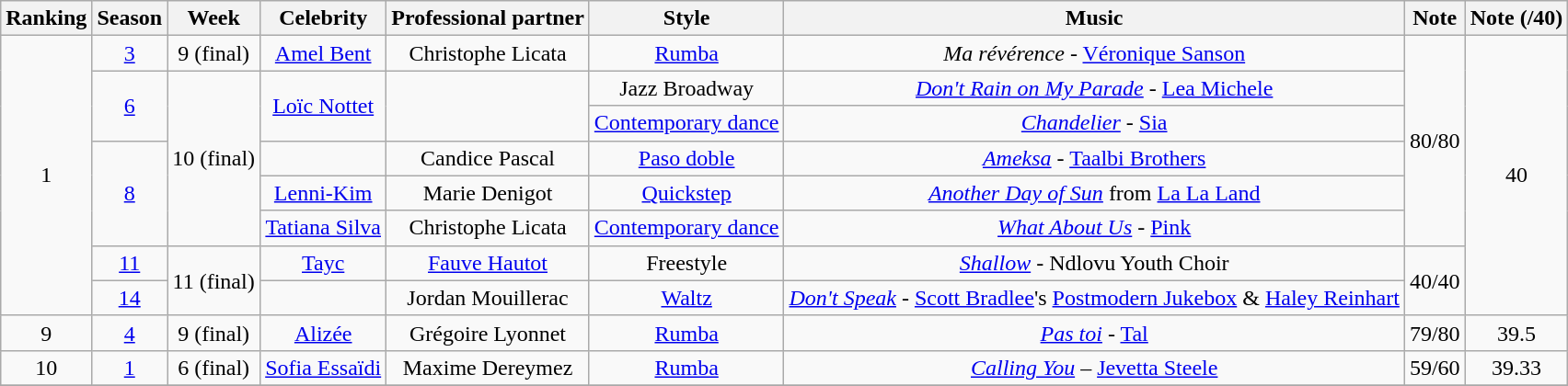<table class="wikitable sortable" style="text-align:center">
<tr>
<th>Ranking</th>
<th>Season</th>
<th>Week</th>
<th class="sortable">Celebrity</th>
<th class="sortable">Professional partner</th>
<th class="sortable">Style</th>
<th class="sortable">Music</th>
<th class="sortable">Note</th>
<th class="sortable">Note (/40)</th>
</tr>
<tr>
<td rowspan="8">1</td>
<td><a href='#'>3</a></td>
<td>9 (final)</td>
<td><a href='#'>Amel Bent</a></td>
<td>Christophe Licata</td>
<td><a href='#'>Rumba</a></td>
<td><em>Ma révérence</em> - <a href='#'>Véronique Sanson</a></td>
<td rowspan="6">80/80</td>
<td rowspan="8">40</td>
</tr>
<tr>
<td rowspan="2"><a href='#'>6</a></td>
<td rowspan="5">10 (final)</td>
<td rowspan="2"><a href='#'>Loïc Nottet</a></td>
<td rowspan="2"></td>
<td>Jazz Broadway</td>
<td><em><a href='#'>Don't Rain on My Parade</a></em> - <a href='#'>Lea Michele</a></td>
</tr>
<tr>
<td><a href='#'>Contemporary dance</a></td>
<td><em><a href='#'>Chandelier</a></em> - <a href='#'>Sia</a></td>
</tr>
<tr>
<td rowspan="3"><a href='#'>8</a></td>
<td></td>
<td>Candice Pascal</td>
<td><a href='#'>Paso doble</a></td>
<td><em><a href='#'>Ameksa</a></em> - <a href='#'>Taalbi Brothers</a></td>
</tr>
<tr>
<td><a href='#'>Lenni-Kim</a></td>
<td>Marie Denigot</td>
<td><a href='#'>Quickstep</a></td>
<td><em><a href='#'>Another Day of Sun</a></em> from <a href='#'>La La Land</a></td>
</tr>
<tr>
<td><a href='#'>Tatiana Silva</a></td>
<td>Christophe Licata</td>
<td><a href='#'>Contemporary dance</a></td>
<td><em><a href='#'>What About Us</a></em> - <a href='#'>Pink</a></td>
</tr>
<tr>
<td><a href='#'>11</a></td>
<td rowspan="2">11 (final)</td>
<td><a href='#'>Tayc</a></td>
<td><a href='#'>Fauve Hautot</a></td>
<td>Freestyle</td>
<td><em><a href='#'>Shallow</a></em> - Ndlovu Youth Choir</td>
<td rowspan="2">40/40</td>
</tr>
<tr>
<td><a href='#'>14</a></td>
<td></td>
<td>Jordan Mouillerac</td>
<td><a href='#'>Waltz</a></td>
<td><em><a href='#'>Don't Speak</a></em> - <a href='#'>Scott Bradlee</a>'s <a href='#'>Postmodern Jukebox</a> & <a href='#'>Haley Reinhart</a></td>
</tr>
<tr>
<td>9</td>
<td><a href='#'>4</a></td>
<td>9 (final)</td>
<td><a href='#'>Alizée</a></td>
<td>Grégoire Lyonnet</td>
<td><a href='#'>Rumba</a></td>
<td><em><a href='#'>Pas toi</a></em> - <a href='#'>Tal</a></td>
<td>79/80</td>
<td>39.5</td>
</tr>
<tr>
<td>10</td>
<td><a href='#'>1</a></td>
<td>6 (final)</td>
<td><a href='#'>Sofia Essaïdi</a></td>
<td>Maxime Dereymez</td>
<td><a href='#'>Rumba</a></td>
<td><em><a href='#'>Calling You</a></em> – <a href='#'>Jevetta Steele</a></td>
<td>59/60</td>
<td>39.33</td>
</tr>
<tr>
</tr>
</table>
